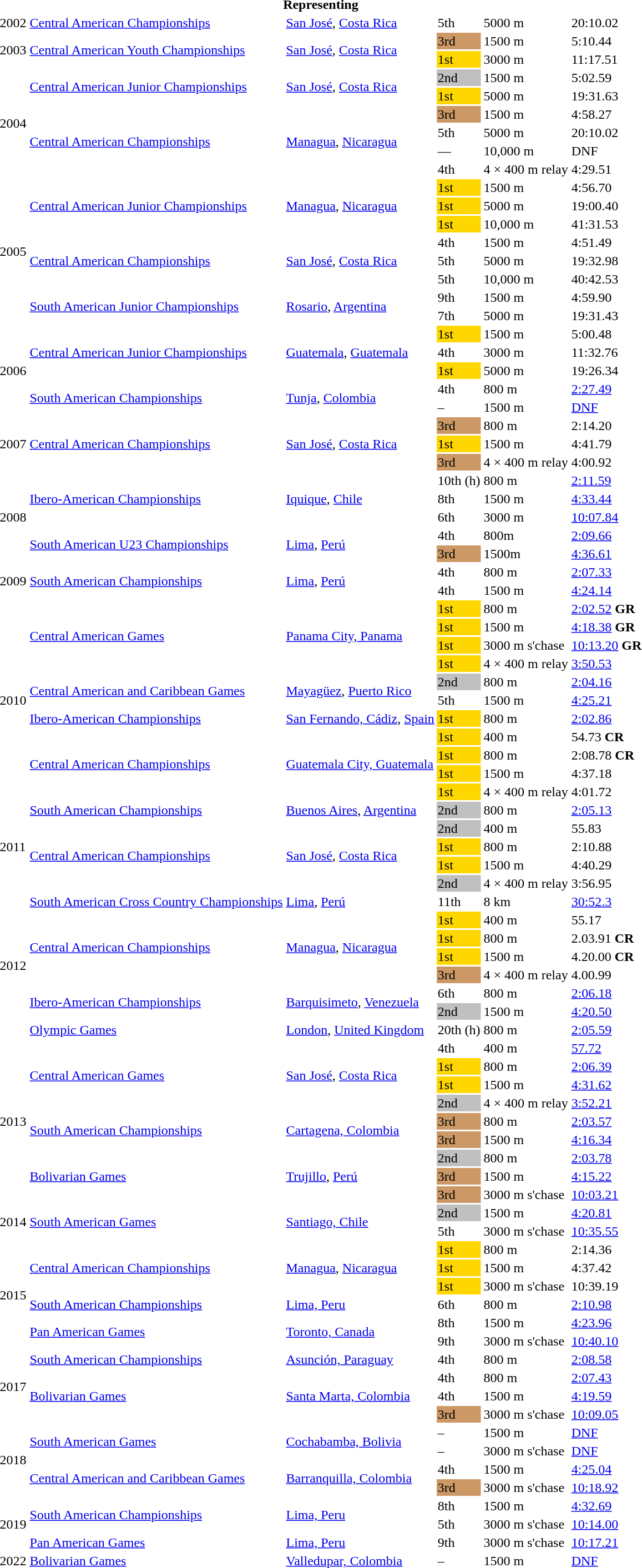<table>
<tr>
<th colspan="6">Representing </th>
</tr>
<tr>
<td>2002</td>
<td><a href='#'>Central American Championships</a></td>
<td><a href='#'>San José</a>, <a href='#'>Costa Rica</a></td>
<td>5th</td>
<td>5000 m</td>
<td>20:10.02</td>
</tr>
<tr>
<td rowspan=2>2003</td>
<td rowspan=2><a href='#'>Central American Youth Championships</a></td>
<td rowspan=2><a href='#'>San José</a>, <a href='#'>Costa Rica</a></td>
<td bgcolor="cc9966">3rd</td>
<td>1500 m</td>
<td>5:10.44</td>
</tr>
<tr>
<td bgcolor=gold>1st</td>
<td>3000 m</td>
<td>11:17.51</td>
</tr>
<tr>
<td rowspan=6>2004</td>
<td rowspan=2><a href='#'>Central American Junior Championships</a></td>
<td rowspan=2><a href='#'>San José</a>, <a href='#'>Costa Rica</a></td>
<td bgcolor=silver>2nd</td>
<td>1500 m</td>
<td>5:02.59</td>
</tr>
<tr>
<td bgcolor=gold>1st</td>
<td>5000 m</td>
<td>19:31.63</td>
</tr>
<tr>
<td rowspan=4><a href='#'>Central American Championships</a></td>
<td rowspan=4><a href='#'>Managua</a>, <a href='#'>Nicaragua</a></td>
<td bgcolor=cc9966>3rd</td>
<td>1500 m</td>
<td>4:58.27</td>
</tr>
<tr>
<td>5th</td>
<td>5000 m</td>
<td>20:10.02</td>
</tr>
<tr>
<td>—</td>
<td>10,000 m</td>
<td>DNF</td>
</tr>
<tr>
<td>4th</td>
<td>4 × 400 m relay</td>
<td>4:29.51</td>
</tr>
<tr>
<td rowspan=8>2005</td>
<td rowspan=3><a href='#'>Central American Junior Championships</a></td>
<td rowspan=3><a href='#'>Managua</a>, <a href='#'>Nicaragua</a></td>
<td bgcolor=gold>1st</td>
<td>1500 m</td>
<td>4:56.70</td>
</tr>
<tr>
<td bgcolor=gold>1st</td>
<td>5000 m</td>
<td>19:00.40</td>
</tr>
<tr>
<td bgcolor=gold>1st</td>
<td>10,000 m</td>
<td>41:31.53</td>
</tr>
<tr>
<td rowspan=3><a href='#'>Central American Championships</a></td>
<td rowspan=3><a href='#'>San José</a>, <a href='#'>Costa Rica</a></td>
<td>4th</td>
<td>1500 m</td>
<td>4:51.49</td>
</tr>
<tr>
<td>5th</td>
<td>5000 m</td>
<td>19:32.98</td>
</tr>
<tr>
<td>5th</td>
<td>10,000 m</td>
<td>40:42.53</td>
</tr>
<tr>
<td rowspan=2><a href='#'>South American Junior Championships</a></td>
<td rowspan=2><a href='#'>Rosario</a>, <a href='#'>Argentina</a></td>
<td>9th</td>
<td>1500 m</td>
<td>4:59.90</td>
</tr>
<tr>
<td>7th</td>
<td>5000 m</td>
<td>19:31.43</td>
</tr>
<tr>
<td rowspan = "5">2006</td>
<td rowspan=3><a href='#'>Central American Junior Championships</a></td>
<td rowspan=3><a href='#'>Guatemala</a>, <a href='#'>Guatemala</a></td>
<td bgcolor=gold>1st</td>
<td>1500 m</td>
<td>5:00.48</td>
</tr>
<tr>
<td>4th</td>
<td>3000 m</td>
<td>11:32.76</td>
</tr>
<tr>
<td bgcolor=gold>1st</td>
<td>5000 m</td>
<td>19:26.34</td>
</tr>
<tr>
<td rowspan = "2"><a href='#'>South American Championships</a></td>
<td rowspan = "2"><a href='#'>Tunja</a>, <a href='#'>Colombia</a></td>
<td>4th</td>
<td>800 m</td>
<td><a href='#'>2:27.49</a></td>
</tr>
<tr>
<td>–</td>
<td>1500 m</td>
<td><a href='#'>DNF</a></td>
</tr>
<tr>
<td rowspan=3>2007</td>
<td rowspan=3><a href='#'>Central American Championships</a></td>
<td rowspan=3><a href='#'>San José</a>, <a href='#'>Costa Rica</a></td>
<td bgcolor=cc9966>3rd</td>
<td>800 m</td>
<td>2:14.20</td>
</tr>
<tr>
<td bgcolor=gold>1st</td>
<td>1500 m</td>
<td>4:41.79</td>
</tr>
<tr>
<td bgcolor=cc9966>3rd</td>
<td>4 × 400 m relay</td>
<td>4:00.92</td>
</tr>
<tr>
<td rowspan=5>2008</td>
<td rowspan=3><a href='#'>Ibero-American Championships</a></td>
<td rowspan=3><a href='#'>Iquique</a>, <a href='#'>Chile</a></td>
<td>10th (h)</td>
<td>800 m</td>
<td><a href='#'>2:11.59</a></td>
</tr>
<tr>
<td>8th</td>
<td>1500 m</td>
<td><a href='#'>4:33.44</a></td>
</tr>
<tr>
<td>6th</td>
<td>3000 m</td>
<td><a href='#'>10:07.84</a></td>
</tr>
<tr>
<td rowspan=2><a href='#'>South American U23 Championships</a></td>
<td rowspan=2><a href='#'>Lima</a>, <a href='#'>Perú</a></td>
<td>4th</td>
<td>800m</td>
<td><a href='#'>2:09.66</a></td>
</tr>
<tr>
<td bgcolor="cc9966">3rd</td>
<td>1500m</td>
<td><a href='#'>4:36.61</a></td>
</tr>
<tr>
<td rowspan = "2">2009</td>
<td rowspan = "2"><a href='#'>South American Championships</a></td>
<td rowspan = "2"><a href='#'>Lima</a>, <a href='#'>Perú</a></td>
<td>4th</td>
<td>800 m</td>
<td><a href='#'>2:07.33</a></td>
</tr>
<tr>
<td>4th</td>
<td>1500 m</td>
<td><a href='#'>4:24.14</a></td>
</tr>
<tr>
<td rowspan = "11">2010</td>
<td rowspan = "4"><a href='#'>Central American Games</a></td>
<td rowspan = "4"><a href='#'>Panama City, Panama</a></td>
<td bgcolor=gold>1st</td>
<td>800 m</td>
<td><a href='#'>2:02.52</a> <strong>GR</strong></td>
</tr>
<tr>
<td bgcolor=gold>1st</td>
<td>1500 m</td>
<td><a href='#'>4:18.38</a> <strong>GR</strong></td>
</tr>
<tr>
<td bgcolor=gold>1st</td>
<td>3000 m s'chase</td>
<td><a href='#'>10:13.20</a> <strong>GR</strong></td>
</tr>
<tr>
<td bgcolor=gold>1st</td>
<td>4 × 400 m relay</td>
<td><a href='#'>3:50.53</a></td>
</tr>
<tr>
<td rowspan = "2"><a href='#'>Central American and Caribbean Games</a></td>
<td rowspan = "2"><a href='#'>Mayagüez</a>, <a href='#'>Puerto Rico</a></td>
<td bgcolor=silver>2nd</td>
<td>800 m</td>
<td><a href='#'>2:04.16</a></td>
</tr>
<tr>
<td>5th</td>
<td>1500 m</td>
<td><a href='#'>4:25.21</a></td>
</tr>
<tr>
<td><a href='#'>Ibero-American Championships</a></td>
<td><a href='#'>San Fernando, Cádiz</a>, <a href='#'>Spain</a></td>
<td bgcolor=gold>1st</td>
<td>800 m</td>
<td><a href='#'>2:02.86</a></td>
</tr>
<tr>
<td rowspan = "4"><a href='#'>Central American Championships</a></td>
<td rowspan = "4"><a href='#'>Guatemala City, Guatemala</a></td>
<td bgcolor=gold>1st</td>
<td>400 m</td>
<td>54.73 <strong>CR</strong></td>
</tr>
<tr>
<td bgcolor=gold>1st</td>
<td>800 m</td>
<td>2:08.78 <strong>CR</strong></td>
</tr>
<tr>
<td bgcolor=gold>1st</td>
<td>1500 m</td>
<td>4:37.18</td>
</tr>
<tr>
<td bgcolor=gold>1st</td>
<td>4 × 400 m relay</td>
<td>4:01.72</td>
</tr>
<tr>
<td rowspan = "5">2011</td>
<td><a href='#'>South American Championships</a></td>
<td><a href='#'>Buenos Aires</a>, <a href='#'>Argentina</a></td>
<td bgcolor=silver>2nd</td>
<td>800 m</td>
<td><a href='#'>2:05.13</a></td>
</tr>
<tr>
<td rowspan = "4"><a href='#'>Central American Championships</a></td>
<td rowspan = "4"><a href='#'>San José</a>, <a href='#'>Costa Rica</a></td>
<td bgcolor=silver>2nd</td>
<td>400 m</td>
<td>55.83</td>
</tr>
<tr>
<td bgcolor=gold>1st</td>
<td>800 m</td>
<td>2:10.88</td>
</tr>
<tr>
<td bgcolor=gold>1st</td>
<td>1500 m</td>
<td>4:40.29</td>
</tr>
<tr>
<td bgcolor=silver>2nd</td>
<td>4 × 400 m relay</td>
<td>3:56.95</td>
</tr>
<tr>
<td rowspan = "8">2012</td>
<td><a href='#'>South American Cross Country Championships</a></td>
<td><a href='#'>Lima</a>, <a href='#'>Perú</a></td>
<td>11th</td>
<td>8 km</td>
<td><a href='#'>30:52.3</a></td>
</tr>
<tr>
<td rowspan = "4"><a href='#'>Central American Championships</a></td>
<td rowspan = "4"><a href='#'>Managua</a>, <a href='#'>Nicaragua</a></td>
<td bgcolor=gold>1st</td>
<td>400 m</td>
<td>55.17</td>
</tr>
<tr>
<td bgcolor=gold>1st</td>
<td>800 m</td>
<td>2.03.91 <strong>CR</strong></td>
</tr>
<tr>
<td bgcolor=gold>1st</td>
<td>1500 m</td>
<td>4.20.00 <strong>CR</strong></td>
</tr>
<tr>
<td bgcolor=cc9966>3rd</td>
<td>4 × 400 m relay</td>
<td>4.00.99</td>
</tr>
<tr>
<td rowspan = "2"><a href='#'>Ibero-American Championships</a></td>
<td rowspan = "2"><a href='#'>Barquisimeto</a>, <a href='#'>Venezuela</a></td>
<td>6th</td>
<td>800 m</td>
<td><a href='#'>2:06.18</a></td>
</tr>
<tr>
<td bgcolor=silver>2nd</td>
<td>1500 m</td>
<td><a href='#'>4:20.50</a></td>
</tr>
<tr>
<td><a href='#'>Olympic Games</a></td>
<td><a href='#'>London</a>, <a href='#'>United Kingdom</a></td>
<td>20th (h)</td>
<td>800 m</td>
<td><a href='#'>2:05.59</a></td>
</tr>
<tr>
<td rowspan=9>2013</td>
<td rowspan=4><a href='#'>Central American Games</a></td>
<td rowspan=4><a href='#'>San José</a>, <a href='#'>Costa Rica</a></td>
<td>4th</td>
<td>400 m</td>
<td><a href='#'>57.72</a></td>
</tr>
<tr>
<td bgcolor=gold>1st</td>
<td>800 m</td>
<td><a href='#'>2:06.39</a></td>
</tr>
<tr>
<td bgcolor=gold>1st</td>
<td>1500 m</td>
<td><a href='#'>4:31.62</a></td>
</tr>
<tr>
<td bgcolor=silver>2nd</td>
<td>4 × 400 m relay</td>
<td><a href='#'>3:52.21</a></td>
</tr>
<tr>
<td rowspan=2><a href='#'>South American Championships</a></td>
<td rowspan=2><a href='#'>Cartagena, Colombia</a></td>
<td bgcolor=cc9966>3rd</td>
<td>800 m</td>
<td><a href='#'>2:03.57</a></td>
</tr>
<tr>
<td bgcolor=cc9966>3rd</td>
<td>1500 m</td>
<td><a href='#'>4:16.34</a></td>
</tr>
<tr>
<td rowspan=3><a href='#'>Bolivarian Games</a></td>
<td rowspan=3><a href='#'>Trujillo</a>, <a href='#'>Perú</a></td>
<td bgcolor=silver>2nd</td>
<td>800 m</td>
<td><a href='#'>2:03.78</a></td>
</tr>
<tr>
<td bgcolor="cc9966">3rd</td>
<td>1500 m</td>
<td><a href='#'>4:15.22</a></td>
</tr>
<tr>
<td bgcolor="cc9966">3rd</td>
<td>3000 m s'chase</td>
<td><a href='#'>10:03.21</a></td>
</tr>
<tr>
<td rowspan=2>2014</td>
<td rowspan=2><a href='#'>South American Games</a></td>
<td rowspan=2><a href='#'>Santiago, Chile</a></td>
<td bgcolor=silver>2nd</td>
<td>1500 m</td>
<td><a href='#'>4:20.81</a></td>
</tr>
<tr>
<td>5th</td>
<td>3000 m s'chase</td>
<td><a href='#'>10:35.55</a></td>
</tr>
<tr>
<td rowspan=6>2015</td>
<td rowspan=3><a href='#'>Central American Championships</a></td>
<td rowspan=3><a href='#'>Managua</a>, <a href='#'>Nicaragua</a></td>
<td bgcolor=gold>1st</td>
<td>800 m</td>
<td>2:14.36</td>
</tr>
<tr>
<td bgcolor=gold>1st</td>
<td>1500 m</td>
<td>4:37.42</td>
</tr>
<tr>
<td bgcolor=gold>1st</td>
<td>3000 m s'chase</td>
<td>10:39.19</td>
</tr>
<tr>
<td><a href='#'>South American Championships</a></td>
<td><a href='#'>Lima, Peru</a></td>
<td>6th</td>
<td>800 m</td>
<td><a href='#'>2:10.98</a></td>
</tr>
<tr>
<td rowspan=2><a href='#'>Pan American Games</a></td>
<td rowspan=2><a href='#'>Toronto, Canada</a></td>
<td>8th</td>
<td>1500 m</td>
<td><a href='#'>4:23.96</a></td>
</tr>
<tr>
<td>9th</td>
<td>3000 m s'chase</td>
<td><a href='#'>10:40.10</a></td>
</tr>
<tr>
<td rowspan=4>2017</td>
<td><a href='#'>South American Championships</a></td>
<td><a href='#'>Asunción, Paraguay</a></td>
<td>4th</td>
<td>800 m</td>
<td><a href='#'>2:08.58</a></td>
</tr>
<tr>
<td rowspan=3><a href='#'>Bolivarian Games</a></td>
<td rowspan=3><a href='#'>Santa Marta, Colombia</a></td>
<td>4th</td>
<td>800 m</td>
<td><a href='#'>2:07.43</a></td>
</tr>
<tr>
<td>4th</td>
<td>1500 m</td>
<td><a href='#'>4:19.59</a></td>
</tr>
<tr>
<td bgcolor=cc9966>3rd</td>
<td>3000 m s'chase</td>
<td><a href='#'>10:09.05</a></td>
</tr>
<tr>
<td rowspan=4>2018</td>
<td rowspan=2><a href='#'>South American Games</a></td>
<td rowspan=2><a href='#'>Cochabamba, Bolivia</a></td>
<td>–</td>
<td>1500 m</td>
<td><a href='#'>DNF</a></td>
</tr>
<tr>
<td>–</td>
<td>3000 m s'chase</td>
<td><a href='#'>DNF</a></td>
</tr>
<tr>
<td rowspan=2><a href='#'>Central American and Caribbean Games</a></td>
<td rowspan=2><a href='#'>Barranquilla, Colombia</a></td>
<td>4th</td>
<td>1500 m</td>
<td><a href='#'>4:25.04</a></td>
</tr>
<tr>
<td bgcolor=cc9966>3rd</td>
<td>3000 m s'chase</td>
<td><a href='#'>10:18.92</a></td>
</tr>
<tr>
<td rowspan=3>2019</td>
<td rowspan=2><a href='#'>South American Championships</a></td>
<td rowspan=2><a href='#'>Lima, Peru</a></td>
<td>8th</td>
<td>1500 m</td>
<td><a href='#'>4:32.69</a></td>
</tr>
<tr>
<td>5th</td>
<td>3000 m s'chase</td>
<td><a href='#'>10:14.00</a></td>
</tr>
<tr>
<td><a href='#'>Pan American Games</a></td>
<td><a href='#'>Lima, Peru</a></td>
<td>9th</td>
<td>3000 m s'chase</td>
<td><a href='#'>10:17.21</a></td>
</tr>
<tr>
<td>2022</td>
<td><a href='#'>Bolivarian Games</a></td>
<td><a href='#'>Valledupar, Colombia</a></td>
<td>–</td>
<td>1500 m</td>
<td><a href='#'>DNF</a></td>
</tr>
</table>
